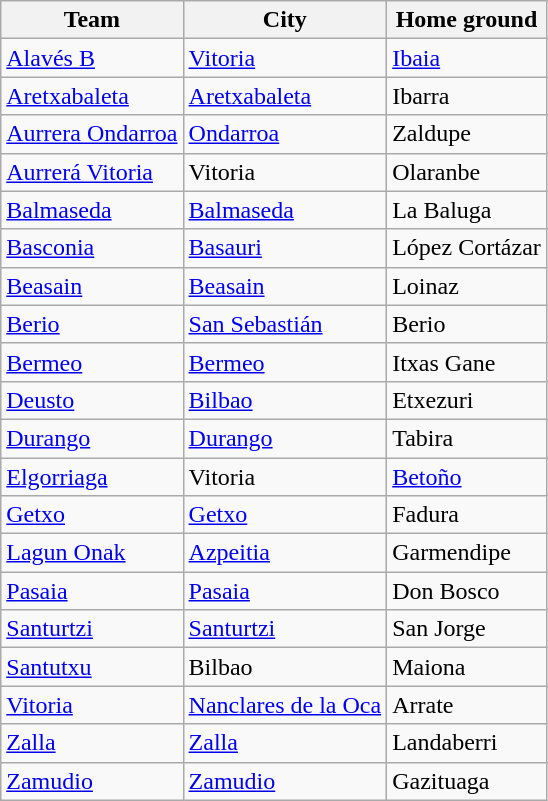<table class="wikitable sortable">
<tr>
<th>Team</th>
<th>City</th>
<th>Home ground</th>
</tr>
<tr>
<td><a href='#'>Alavés B</a></td>
<td><a href='#'>Vitoria</a></td>
<td><a href='#'>Ibaia</a></td>
</tr>
<tr>
<td><a href='#'>Aretxabaleta</a></td>
<td><a href='#'>Aretxabaleta</a></td>
<td>Ibarra</td>
</tr>
<tr>
<td><a href='#'>Aurrera Ondarroa</a></td>
<td><a href='#'>Ondarroa</a></td>
<td>Zaldupe</td>
</tr>
<tr>
<td><a href='#'>Aurrerá Vitoria</a></td>
<td>Vitoria</td>
<td>Olaranbe</td>
</tr>
<tr>
<td><a href='#'>Balmaseda</a></td>
<td><a href='#'>Balmaseda</a></td>
<td>La Baluga</td>
</tr>
<tr>
<td><a href='#'>Basconia</a></td>
<td><a href='#'>Basauri</a></td>
<td>López Cortázar</td>
</tr>
<tr>
<td><a href='#'>Beasain</a></td>
<td><a href='#'>Beasain</a></td>
<td>Loinaz</td>
</tr>
<tr>
<td><a href='#'>Berio</a></td>
<td><a href='#'>San Sebastián</a></td>
<td>Berio</td>
</tr>
<tr>
<td><a href='#'>Bermeo</a></td>
<td><a href='#'>Bermeo</a></td>
<td>Itxas Gane</td>
</tr>
<tr>
<td><a href='#'>Deusto</a></td>
<td><a href='#'>Bilbao</a></td>
<td>Etxezuri</td>
</tr>
<tr>
<td><a href='#'>Durango</a></td>
<td><a href='#'>Durango</a></td>
<td>Tabira</td>
</tr>
<tr>
<td><a href='#'>Elgorriaga</a></td>
<td>Vitoria</td>
<td><a href='#'>Betoño</a></td>
</tr>
<tr>
<td><a href='#'>Getxo</a></td>
<td><a href='#'>Getxo</a></td>
<td>Fadura</td>
</tr>
<tr>
<td><a href='#'>Lagun Onak</a></td>
<td><a href='#'>Azpeitia</a></td>
<td>Garmendipe</td>
</tr>
<tr>
<td><a href='#'>Pasaia</a></td>
<td><a href='#'>Pasaia</a></td>
<td>Don Bosco</td>
</tr>
<tr>
<td><a href='#'>Santurtzi</a></td>
<td><a href='#'>Santurtzi</a></td>
<td>San Jorge</td>
</tr>
<tr>
<td><a href='#'>Santutxu</a></td>
<td>Bilbao</td>
<td>Maiona</td>
</tr>
<tr>
<td><a href='#'>Vitoria</a></td>
<td><a href='#'>Nanclares de la Oca</a></td>
<td>Arrate</td>
</tr>
<tr>
<td><a href='#'>Zalla</a></td>
<td><a href='#'>Zalla</a></td>
<td>Landaberri</td>
</tr>
<tr>
<td><a href='#'>Zamudio</a></td>
<td><a href='#'>Zamudio</a></td>
<td>Gazituaga</td>
</tr>
</table>
